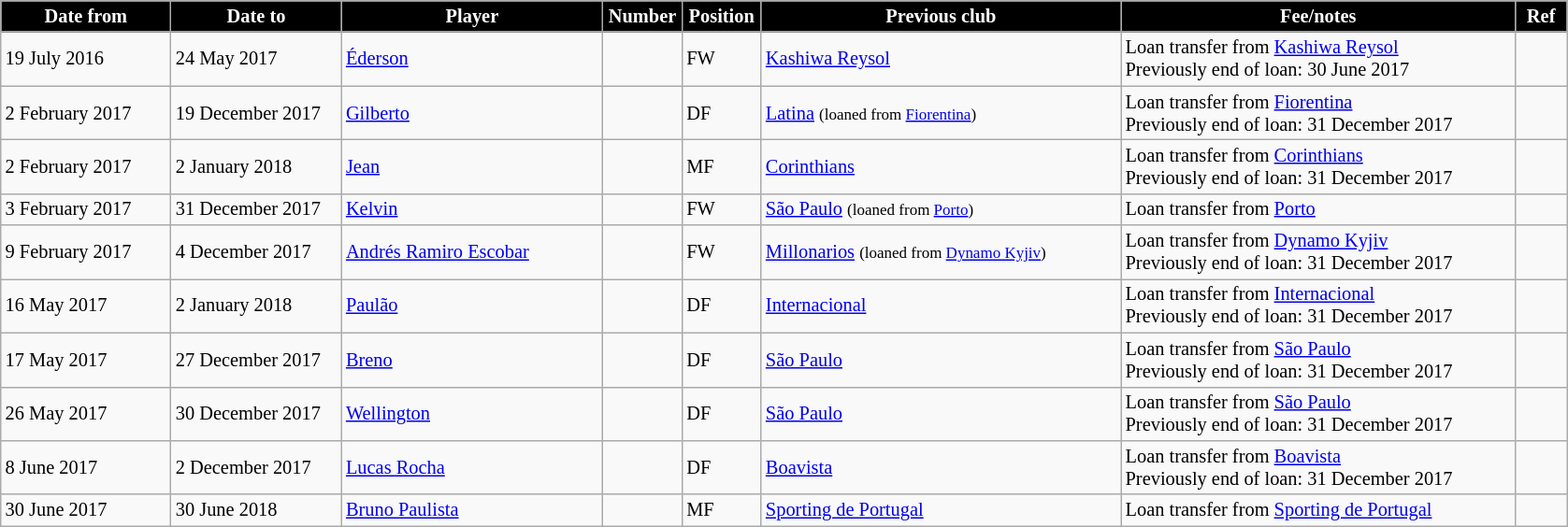<table class="wikitable" style="text-align:left; font-size:85%;">
<tr>
<th style="background:#000000; color:white; width:115px;">Date from</th>
<th style="background:#000000; color:white; width:115px;">Date to</th>
<th style="background:#000000; color:white; width:180px;">Player</th>
<th style="background:#000000; color:white; width:50px;">Number</th>
<th style="background:#000000; color:white; width:50px;">Position</th>
<th style="background:#000000; color:white; width:250px;">Previous club</th>
<th style="background:#000000; color:white; width:275px;">Fee/notes</th>
<th style="background:#000000; color:white; width:30px;">Ref</th>
</tr>
<tr>
<td>19 July 2016</td>
<td>24 May 2017</td>
<td> <a href='#'>Éderson</a></td>
<td></td>
<td>FW</td>
<td> <a href='#'>Kashiwa Reysol</a></td>
<td>Loan transfer from <a href='#'>Kashiwa Reysol</a><br>Previously end of loan: 30 June 2017</td>
<td> </td>
</tr>
<tr>
<td>2 February 2017</td>
<td>19 December 2017</td>
<td> <a href='#'>Gilberto</a></td>
<td></td>
<td>DF</td>
<td> <a href='#'>Latina</a> <small>(loaned from <a href='#'>Fiorentina</a>)</small></td>
<td>Loan transfer from <a href='#'>Fiorentina</a><br>Previously end of loan: 31 December 2017</td>
<td></td>
</tr>
<tr>
<td>2 February 2017</td>
<td>2 January 2018</td>
<td> <a href='#'>Jean</a></td>
<td></td>
<td>MF</td>
<td> <a href='#'>Corinthians</a></td>
<td>Loan transfer from <a href='#'>Corinthians</a><br>Previously end of loan: 31 December 2017</td>
<td></td>
</tr>
<tr>
<td>3 February 2017</td>
<td>31 December 2017</td>
<td> <a href='#'>Kelvin</a></td>
<td></td>
<td>FW</td>
<td> <a href='#'>São Paulo</a> <small>(loaned from <a href='#'>Porto</a>)</small></td>
<td>Loan transfer from <a href='#'>Porto</a></td>
<td> </td>
</tr>
<tr>
<td>9 February 2017</td>
<td>4 December 2017</td>
<td> <a href='#'>Andrés Ramiro Escobar</a></td>
<td></td>
<td>FW</td>
<td> <a href='#'>Millonarios</a> <small>(loaned from <a href='#'>Dynamo Kyjiv</a>)</small></td>
<td>Loan transfer from <a href='#'>Dynamo Kyjiv</a><br>Previously end of loan: 31 December 2017</td>
<td> </td>
</tr>
<tr>
<td>16 May 2017</td>
<td>2 January 2018</td>
<td> <a href='#'>Paulão</a></td>
<td></td>
<td>DF</td>
<td> <a href='#'>Internacional</a></td>
<td>Loan transfer from <a href='#'>Internacional</a><br>Previously end of loan: 31 December 2017</td>
<td> </td>
</tr>
<tr>
<td>17 May 2017</td>
<td>27 December 2017</td>
<td> <a href='#'>Breno</a></td>
<td></td>
<td>DF</td>
<td> <a href='#'>São Paulo</a></td>
<td>Loan transfer from <a href='#'>São Paulo</a><br>Previously end of loan: 31 December 2017</td>
<td> </td>
</tr>
<tr>
<td>26 May 2017</td>
<td>30 December 2017</td>
<td> <a href='#'>Wellington</a></td>
<td></td>
<td>DF</td>
<td> <a href='#'>São Paulo</a></td>
<td>Loan transfer from <a href='#'>São Paulo</a><br>Previously end of loan: 31 December 2017</td>
<td> </td>
</tr>
<tr>
<td>8 June 2017</td>
<td>2 December 2017</td>
<td> <a href='#'>Lucas Rocha</a></td>
<td></td>
<td>DF</td>
<td> <a href='#'>Boavista</a></td>
<td>Loan transfer from <a href='#'>Boavista</a><br>Previously end of loan: 31 December 2017</td>
<td> </td>
</tr>
<tr>
<td>30 June 2017</td>
<td>30 June 2018</td>
<td> <a href='#'>Bruno Paulista</a></td>
<td></td>
<td>MF</td>
<td> <a href='#'>Sporting de Portugal</a></td>
<td>Loan transfer from <a href='#'>Sporting de Portugal</a></td>
<td> </td>
</tr>
</table>
